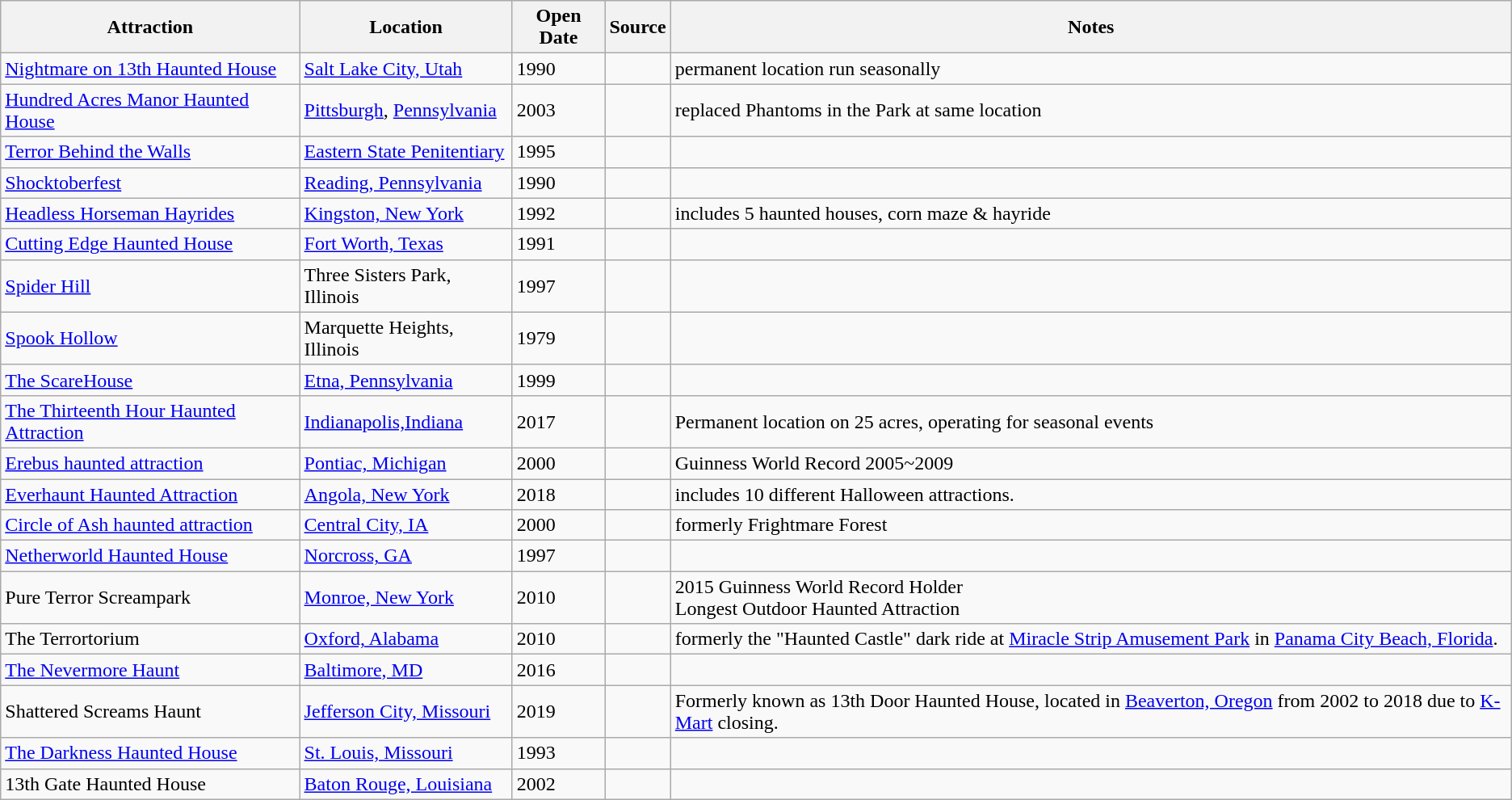<table class="wikitable sortable">
<tr>
<th scope=col>Attraction</th>
<th scope=col>Location</th>
<th scope=col>Open Date</th>
<th scope=col>Source</th>
<th scope=col class="unsortable">Notes</th>
</tr>
<tr>
<td><a href='#'>Nightmare on 13th Haunted House</a></td>
<td><a href='#'>Salt Lake City, Utah</a></td>
<td>1990</td>
<td></td>
<td>permanent location run seasonally</td>
</tr>
<tr>
<td><a href='#'>Hundred Acres Manor Haunted House</a></td>
<td><a href='#'>Pittsburgh</a>, <a href='#'>Pennsylvania</a></td>
<td>2003</td>
<td></td>
<td>replaced Phantoms in the Park at same location</td>
</tr>
<tr>
<td><a href='#'>Terror Behind the Walls</a></td>
<td><a href='#'>Eastern State Penitentiary</a></td>
<td>1995</td>
<td></td>
<td></td>
</tr>
<tr>
<td><a href='#'>Shocktoberfest</a></td>
<td><a href='#'>Reading, Pennsylvania</a></td>
<td>1990</td>
<td></td>
<td></td>
</tr>
<tr>
<td><a href='#'>Headless Horseman Hayrides</a></td>
<td><a href='#'>Kingston, New York</a></td>
<td>1992</td>
<td></td>
<td>includes 5 haunted houses, corn maze & hayride</td>
</tr>
<tr>
<td><a href='#'>Cutting Edge Haunted House</a></td>
<td><a href='#'>Fort Worth, Texas</a></td>
<td>1991</td>
<td></td>
<td></td>
</tr>
<tr>
<td><a href='#'>Spider Hill</a></td>
<td>Three Sisters Park, Illinois</td>
<td>1997</td>
<td></td>
<td></td>
</tr>
<tr>
<td><a href='#'>Spook Hollow</a></td>
<td>Marquette Heights, Illinois</td>
<td>1979</td>
<td></td>
<td></td>
</tr>
<tr>
<td><a href='#'>The ScareHouse</a></td>
<td><a href='#'>Etna, Pennsylvania</a></td>
<td>1999</td>
<td></td>
<td></td>
</tr>
<tr>
<td><a href='#'>The Thirteenth Hour Haunted Attraction</a></td>
<td><a href='#'>Indianapolis,Indiana</a></td>
<td>2017</td>
<td></td>
<td>Permanent location on 25 acres, operating for seasonal events</td>
</tr>
<tr>
<td><a href='#'>Erebus haunted attraction</a></td>
<td><a href='#'>Pontiac, Michigan</a></td>
<td>2000</td>
<td></td>
<td>Guinness World Record 2005~2009</td>
</tr>
<tr>
<td><a href='#'>Everhaunt Haunted Attraction</a></td>
<td><a href='#'>Angola, New York</a></td>
<td>2018</td>
<td></td>
<td>includes 10 different Halloween attractions.</td>
</tr>
<tr>
<td><a href='#'>Circle of Ash haunted attraction</a></td>
<td><a href='#'>Central City, IA</a></td>
<td>2000</td>
<td></td>
<td>formerly Frightmare Forest</td>
</tr>
<tr>
<td><a href='#'>Netherworld Haunted House</a></td>
<td><a href='#'>Norcross, GA</a></td>
<td>1997</td>
<td></td>
<td></td>
</tr>
<tr>
<td>Pure Terror Screampark</td>
<td><a href='#'>Monroe, New York</a></td>
<td>2010</td>
<td></td>
<td>2015 Guinness World Record Holder<br>Longest Outdoor Haunted Attraction</td>
</tr>
<tr>
<td>The Terrortorium</td>
<td><a href='#'>Oxford, Alabama</a></td>
<td>2010</td>
<td></td>
<td>formerly the "Haunted Castle" dark ride at <a href='#'>Miracle Strip Amusement Park</a> in <a href='#'>Panama City Beach, Florida</a>.</td>
</tr>
<tr>
<td><a href='#'>The Nevermore Haunt</a></td>
<td><a href='#'>Baltimore, MD</a></td>
<td>2016</td>
<td></td>
<td></td>
</tr>
<tr>
<td>Shattered Screams Haunt</td>
<td><a href='#'>Jefferson City, Missouri</a></td>
<td>2019</td>
<td></td>
<td>Formerly known as 13th Door Haunted House, located in <a href='#'>Beaverton, Oregon</a> from 2002 to 2018 due to <a href='#'>K-Mart</a> closing.</td>
</tr>
<tr>
<td><a href='#'>The Darkness Haunted House</a></td>
<td><a href='#'>St. Louis, Missouri</a></td>
<td>1993</td>
<td></td>
<td></td>
</tr>
<tr>
<td>13th Gate Haunted House</td>
<td><a href='#'>Baton Rouge, Louisiana</a></td>
<td>2002</td>
<td></td>
</tr>
</table>
